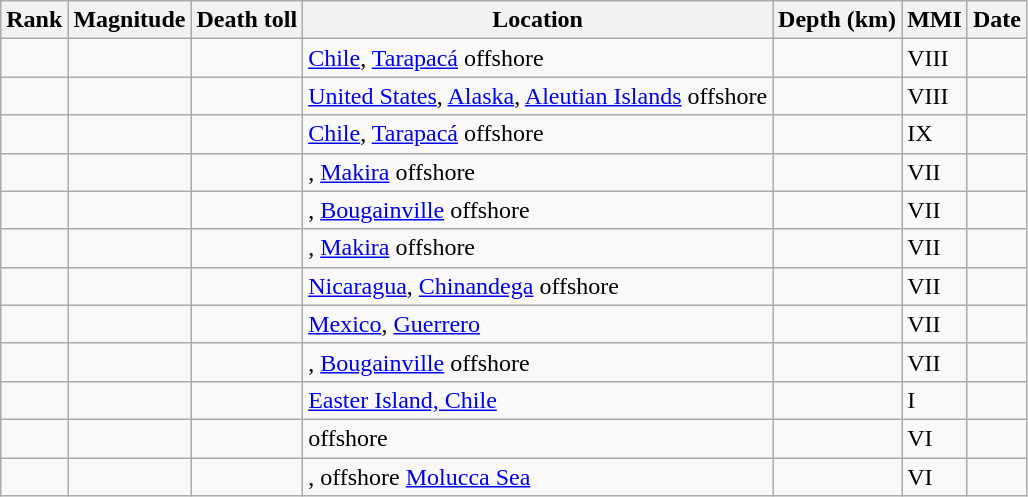<table class="sortable wikitable" style="font-size:100%;">
<tr>
<th>Rank</th>
<th>Magnitude</th>
<th>Death toll</th>
<th>Location</th>
<th>Depth (km)</th>
<th>MMI</th>
<th>Date</th>
</tr>
<tr>
<td></td>
<td></td>
<td></td>
<td> <a href='#'>Chile</a>, <a href='#'>Tarapacá</a> offshore</td>
<td></td>
<td>VIII</td>
<td></td>
</tr>
<tr>
<td></td>
<td></td>
<td></td>
<td> <a href='#'>United States</a>, <a href='#'>Alaska</a>, <a href='#'>Aleutian Islands</a> offshore</td>
<td></td>
<td>VIII</td>
<td></td>
</tr>
<tr>
<td></td>
<td></td>
<td></td>
<td> <a href='#'>Chile</a>, <a href='#'>Tarapacá</a> offshore</td>
<td></td>
<td>IX</td>
<td></td>
</tr>
<tr>
<td></td>
<td></td>
<td></td>
<td>, <a href='#'>Makira</a> offshore</td>
<td></td>
<td>VII</td>
<td></td>
</tr>
<tr>
<td></td>
<td></td>
<td></td>
<td>, <a href='#'>Bougainville</a> offshore</td>
<td></td>
<td>VII</td>
<td></td>
</tr>
<tr>
<td></td>
<td></td>
<td></td>
<td>, <a href='#'>Makira</a> offshore</td>
<td></td>
<td>VII</td>
<td></td>
</tr>
<tr>
<td></td>
<td></td>
<td></td>
<td> <a href='#'>Nicaragua</a>, <a href='#'>Chinandega</a> offshore</td>
<td></td>
<td>VII</td>
<td></td>
</tr>
<tr>
<td></td>
<td></td>
<td></td>
<td> <a href='#'>Mexico</a>, <a href='#'>Guerrero</a></td>
<td></td>
<td>VII</td>
<td></td>
</tr>
<tr>
<td></td>
<td></td>
<td></td>
<td>, <a href='#'>Bougainville</a> offshore</td>
<td></td>
<td>VII</td>
<td></td>
</tr>
<tr>
<td></td>
<td></td>
<td></td>
<td> <a href='#'>Easter Island, Chile</a></td>
<td></td>
<td>I</td>
<td></td>
</tr>
<tr>
<td></td>
<td></td>
<td></td>
<td> offshore</td>
<td></td>
<td>VI</td>
<td></td>
</tr>
<tr>
<td></td>
<td></td>
<td></td>
<td>, offshore <a href='#'>Molucca Sea</a></td>
<td></td>
<td>VI</td>
<td></td>
</tr>
</table>
